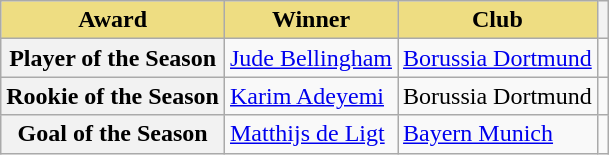<table class="wikitable">
<tr>
<th style="background-color: #eedd82">Award</th>
<th style="background-color: #eedd82">Winner</th>
<th style="background-color: #eedd82">Club</th>
<th></th>
</tr>
<tr>
<th>Player of the Season</th>
<td> <a href='#'>Jude Bellingham</a></td>
<td><a href='#'>Borussia Dortmund</a></td>
<td></td>
</tr>
<tr>
<th>Rookie of the Season</th>
<td> <a href='#'>Karim Adeyemi</a></td>
<td>Borussia Dortmund</td>
<td></td>
</tr>
<tr>
<th>Goal of the Season</th>
<td> <a href='#'>Matthijs de Ligt</a></td>
<td><a href='#'>Bayern Munich</a></td>
<td></td>
</tr>
</table>
